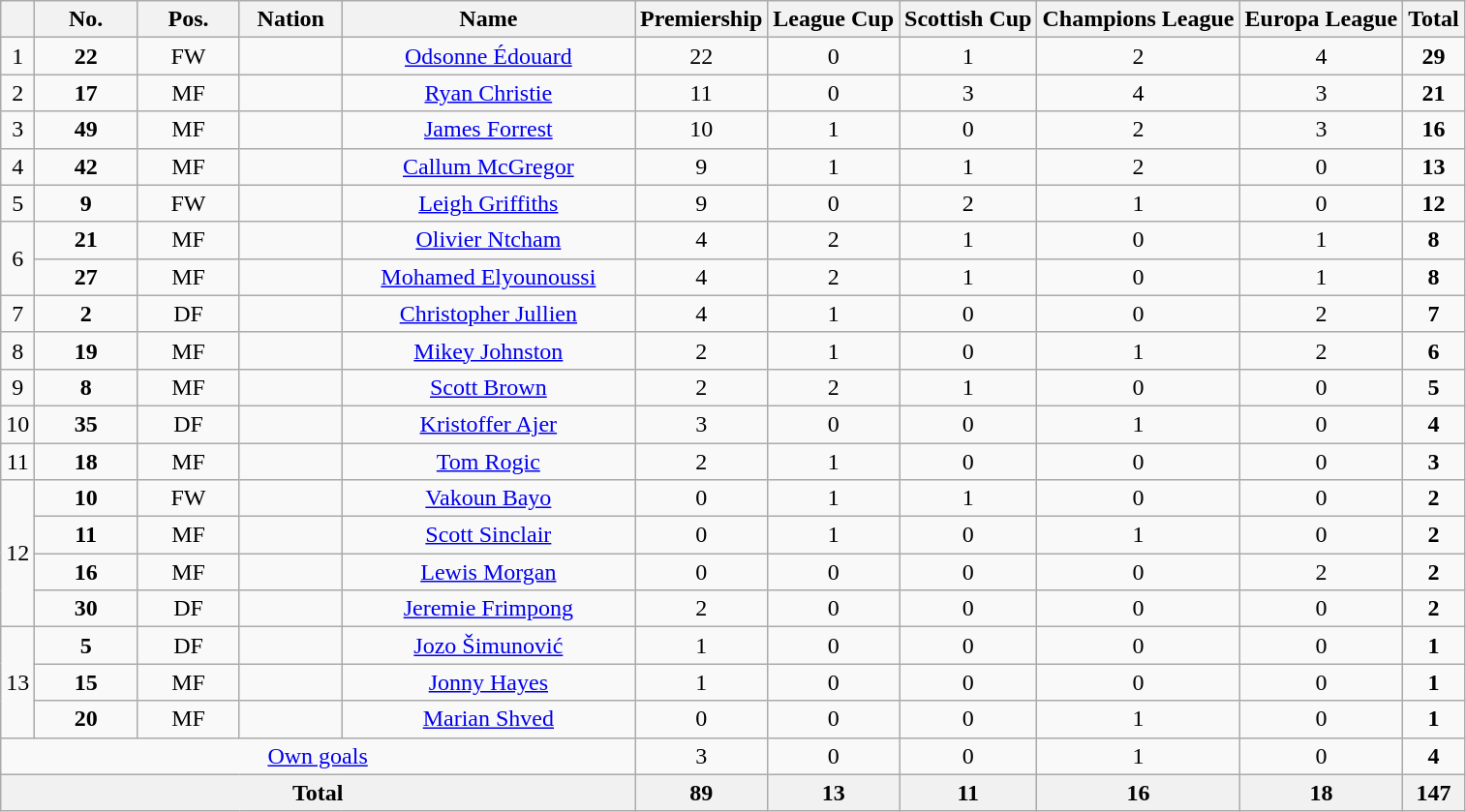<table class="wikitable sortable" style="text-align:center;">
<tr>
<th></th>
<th width="7%">No.</th>
<th width="7%">Pos.</th>
<th width="7%">Nation</th>
<th width="20%">Name</th>
<th>Premiership</th>
<th>League Cup</th>
<th>Scottish Cup</th>
<th>Champions League</th>
<th>Europa League</th>
<th>Total</th>
</tr>
<tr>
<td align=center rowspan=1>1</td>
<td><strong>22</strong></td>
<td>FW</td>
<td></td>
<td><a href='#'>Odsonne Édouard</a></td>
<td>22 </td>
<td>0 </td>
<td>1 </td>
<td>2 </td>
<td>4 </td>
<td><strong>29</strong> </td>
</tr>
<tr>
<td align=center rowspan=1>2</td>
<td><strong>17</strong></td>
<td>MF</td>
<td></td>
<td><a href='#'>Ryan Christie</a></td>
<td>11 </td>
<td>0 </td>
<td>3 </td>
<td>4 </td>
<td>3 </td>
<td><strong>21</strong> </td>
</tr>
<tr>
<td align=center rowspan=1>3</td>
<td><strong>49</strong></td>
<td>MF</td>
<td></td>
<td><a href='#'>James Forrest</a></td>
<td>10 </td>
<td>1 </td>
<td>0 </td>
<td>2 </td>
<td>3 </td>
<td><strong>16</strong> </td>
</tr>
<tr>
<td align=center rowspan=1>4</td>
<td><strong>42</strong></td>
<td>MF</td>
<td></td>
<td><a href='#'>Callum McGregor</a></td>
<td>9 </td>
<td>1 </td>
<td>1 </td>
<td>2 </td>
<td>0 </td>
<td><strong>13</strong> </td>
</tr>
<tr>
<td align=center rowspan=1>5</td>
<td><strong>9</strong></td>
<td>FW</td>
<td></td>
<td><a href='#'>Leigh Griffiths</a></td>
<td>9 </td>
<td>0 </td>
<td>2 </td>
<td>1 </td>
<td>0 </td>
<td><strong>12</strong> </td>
</tr>
<tr>
<td align=center rowspan=2>6</td>
<td><strong>21</strong></td>
<td>MF</td>
<td></td>
<td><a href='#'>Olivier Ntcham</a></td>
<td>4 </td>
<td>2 </td>
<td>1 </td>
<td>0 </td>
<td>1 </td>
<td><strong>8</strong> </td>
</tr>
<tr>
<td><strong>27</strong></td>
<td>MF</td>
<td></td>
<td><a href='#'>Mohamed Elyounoussi</a></td>
<td>4 </td>
<td>2 </td>
<td>1 </td>
<td>0 </td>
<td>1 </td>
<td><strong>8</strong> </td>
</tr>
<tr>
<td align=center rowspan=1>7</td>
<td><strong>2</strong></td>
<td>DF</td>
<td></td>
<td><a href='#'>Christopher Jullien</a></td>
<td>4 </td>
<td>1 </td>
<td>0 </td>
<td>0 </td>
<td>2 </td>
<td><strong>7</strong> </td>
</tr>
<tr>
<td align=center rowspan=1>8</td>
<td><strong>19</strong></td>
<td>MF</td>
<td></td>
<td><a href='#'>Mikey Johnston</a></td>
<td>2 </td>
<td>1 </td>
<td>0 </td>
<td>1 </td>
<td>2 </td>
<td><strong>6</strong> </td>
</tr>
<tr>
<td align=center rowspan=1>9</td>
<td><strong>8</strong></td>
<td>MF</td>
<td></td>
<td><a href='#'>Scott Brown</a></td>
<td>2 </td>
<td>2 </td>
<td>1 </td>
<td>0 </td>
<td>0 </td>
<td><strong>5</strong> </td>
</tr>
<tr>
<td align=center rowspan=1>10</td>
<td><strong>35</strong></td>
<td>DF</td>
<td></td>
<td><a href='#'>Kristoffer Ajer</a></td>
<td>3 </td>
<td>0 </td>
<td>0 </td>
<td>1 </td>
<td>0 </td>
<td><strong>4</strong> </td>
</tr>
<tr>
<td align=center rowspan=1>11</td>
<td><strong>18</strong></td>
<td>MF</td>
<td></td>
<td><a href='#'>Tom Rogic</a></td>
<td>2 </td>
<td>1 </td>
<td>0 </td>
<td>0 </td>
<td>0 </td>
<td><strong>3</strong> </td>
</tr>
<tr>
<td align=center rowspan=4>12</td>
<td><strong>10</strong></td>
<td>FW</td>
<td></td>
<td><a href='#'>Vakoun Bayo</a></td>
<td>0 </td>
<td>1 </td>
<td>1 </td>
<td>0 </td>
<td>0 </td>
<td><strong>2</strong> </td>
</tr>
<tr>
<td><strong>11</strong></td>
<td>MF</td>
<td></td>
<td><a href='#'>Scott Sinclair</a></td>
<td>0 </td>
<td>1 </td>
<td>0 </td>
<td>1 </td>
<td>0 </td>
<td><strong>2</strong> </td>
</tr>
<tr>
<td><strong>16</strong></td>
<td>MF</td>
<td></td>
<td><a href='#'>Lewis Morgan</a></td>
<td>0 </td>
<td>0 </td>
<td>0 </td>
<td>0 </td>
<td>2 </td>
<td><strong>2</strong> </td>
</tr>
<tr>
<td><strong>30</strong></td>
<td>DF</td>
<td></td>
<td><a href='#'>Jeremie Frimpong</a></td>
<td>2 </td>
<td>0 </td>
<td>0 </td>
<td>0 </td>
<td>0 </td>
<td><strong>2</strong> </td>
</tr>
<tr>
<td align=center rowspan=3>13</td>
<td><strong>5</strong></td>
<td>DF</td>
<td></td>
<td><a href='#'>Jozo Šimunović</a></td>
<td>1 </td>
<td>0 </td>
<td>0 </td>
<td>0 </td>
<td>0 </td>
<td><strong>1</strong> </td>
</tr>
<tr>
<td><strong>15</strong></td>
<td>MF</td>
<td></td>
<td><a href='#'>Jonny Hayes</a></td>
<td>1 </td>
<td>0 </td>
<td>0 </td>
<td>0 </td>
<td>0 </td>
<td><strong>1</strong> </td>
</tr>
<tr>
<td><strong>20</strong></td>
<td>MF</td>
<td></td>
<td><a href='#'>Marian Shved</a></td>
<td>0 </td>
<td>0 </td>
<td>0 </td>
<td>1 </td>
<td>0 </td>
<td><strong>1</strong> </td>
</tr>
<tr>
<td colspan=5><a href='#'>Own goals</a></td>
<td>3 </td>
<td>0 </td>
<td>0 </td>
<td>1 </td>
<td>0 </td>
<td><strong>4</strong> </td>
</tr>
<tr class="sortbottom" bgcolor="#f1f1f1">
<td colspan=5 align=center><strong>Total</strong></td>
<td align=center><strong>89</strong></td>
<td align=center><strong>13</strong></td>
<td align=center><strong>11</strong></td>
<td align=center><strong>16</strong></td>
<td align=center><strong>18</strong></td>
<td align=center><strong>147</strong></td>
</tr>
</table>
